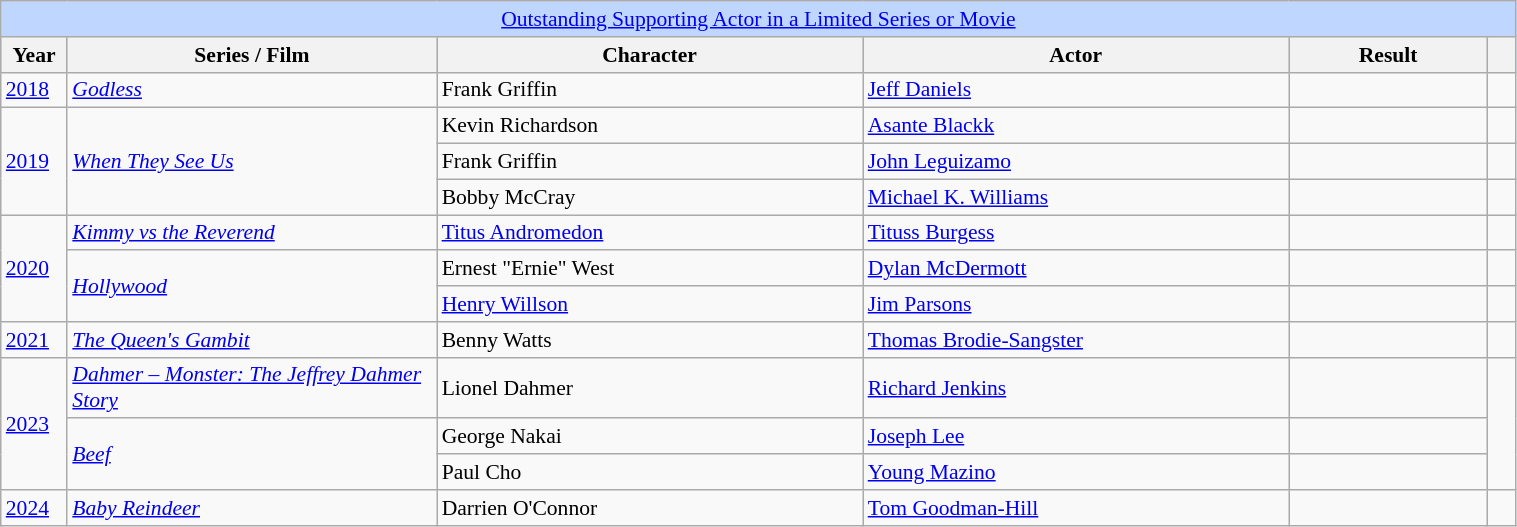<table class="wikitable plainrowheaders" style="font-size: 90%" width=80%>
<tr ---- bgcolor="#bfd7ff">
<td colspan=6 align=center><a href='#'>Outstanding Supporting Actor in a Limited Series or Movie</a></td>
</tr>
<tr ---- bgcolor="#bfd7ff">
<th scope="col" style="width:1%;">Year</th>
<th scope="col" style="width:13%;">Series / Film</th>
<th scope="col" style="width:15%;">Character</th>
<th scope="col" style="width:15%;">Actor</th>
<th scope="col" style="width:7%;">Result</th>
<th scope="col" style="width:1%;"></th>
</tr>
<tr>
<td><a href='#'>2018</a></td>
<td><em><a href='#'>Godless</a></em></td>
<td>Frank Griffin</td>
<td><a href='#'>Jeff Daniels</a></td>
<td></td>
<td></td>
</tr>
<tr>
<td rowspan="3"><a href='#'>2019</a></td>
<td rowspan="3"><em><a href='#'>When They See Us</a></em></td>
<td>Kevin Richardson</td>
<td><a href='#'>Asante Blackk</a></td>
<td></td>
<td></td>
</tr>
<tr>
<td>Frank Griffin</td>
<td><a href='#'>John Leguizamo</a></td>
<td></td>
<td></td>
</tr>
<tr>
<td>Bobby McCray</td>
<td><a href='#'>Michael K. Williams</a></td>
<td></td>
<td></td>
</tr>
<tr>
<td rowspan="3"><a href='#'>2020</a></td>
<td><em><a href='#'>Kimmy vs the Reverend</a></em></td>
<td><a href='#'>Titus Andromedon</a></td>
<td><a href='#'>Tituss Burgess</a></td>
<td></td>
<td></td>
</tr>
<tr>
<td rowspan="2"><em><a href='#'>Hollywood</a></em></td>
<td>Ernest "Ernie" West</td>
<td><a href='#'>Dylan McDermott</a></td>
<td></td>
<td></td>
</tr>
<tr>
<td><a href='#'>Henry Willson</a></td>
<td><a href='#'>Jim Parsons</a></td>
<td></td>
<td></td>
</tr>
<tr>
<td><a href='#'>2021</a></td>
<td><em><a href='#'>The Queen's Gambit</a></em></td>
<td>Benny Watts</td>
<td><a href='#'>Thomas Brodie-Sangster</a></td>
<td></td>
<td></td>
</tr>
<tr>
<td rowspan="3"><a href='#'>2023</a></td>
<td><em><a href='#'>Dahmer – Monster: The Jeffrey Dahmer Story</a></em></td>
<td>Lionel Dahmer</td>
<td><a href='#'>Richard Jenkins</a></td>
<td></td>
<td rowspan="3"></td>
</tr>
<tr>
<td rowspan="2"><em><a href='#'>Beef</a></em></td>
<td>George Nakai</td>
<td><a href='#'>Joseph Lee</a></td>
<td></td>
</tr>
<tr>
<td>Paul Cho</td>
<td><a href='#'>Young Mazino</a></td>
<td></td>
</tr>
<tr>
<td><a href='#'>2024</a></td>
<td><em><a href='#'>Baby Reindeer</a></em></td>
<td>Darrien O'Connor</td>
<td><a href='#'>Tom Goodman-Hill</a></td>
<td></td>
<td></td>
</tr>
</table>
